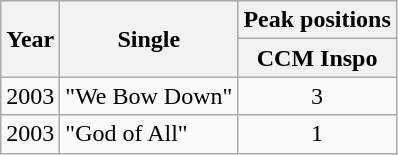<table class="wikitable">
<tr>
<th rowspan="2">Year</th>
<th rowspan="2">Single</th>
<th>Peak positions</th>
</tr>
<tr>
<th>CCM Inspo</th>
</tr>
<tr>
<td>2003</td>
<td>"We Bow Down"</td>
<td align="center">3</td>
</tr>
<tr>
<td>2003</td>
<td>"God of All"</td>
<td align="center">1</td>
</tr>
</table>
